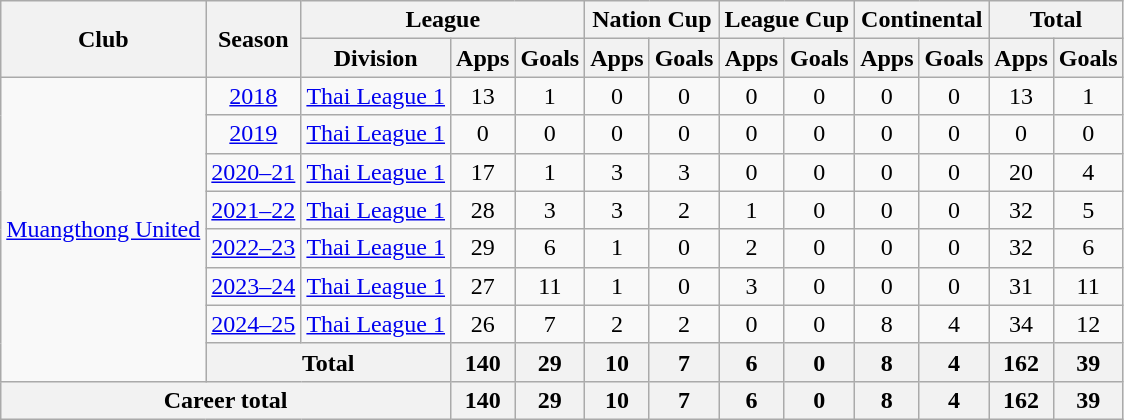<table class="wikitable" style="text-align:center">
<tr>
<th rowspan="2">Club</th>
<th rowspan="2">Season</th>
<th colspan="3">League</th>
<th colspan="2">Nation Cup</th>
<th colspan="2">League Cup</th>
<th colspan="2">Continental</th>
<th colspan="2">Total</th>
</tr>
<tr>
<th>Division</th>
<th>Apps</th>
<th>Goals</th>
<th>Apps</th>
<th>Goals</th>
<th>Apps</th>
<th>Goals</th>
<th>Apps</th>
<th>Goals</th>
<th>Apps</th>
<th>Goals</th>
</tr>
<tr>
<td rowspan="8"><a href='#'>Muangthong United</a></td>
<td><a href='#'>2018</a></td>
<td><a href='#'>Thai League 1</a></td>
<td>13</td>
<td>1</td>
<td>0</td>
<td>0</td>
<td>0</td>
<td>0</td>
<td>0</td>
<td>0</td>
<td>13</td>
<td>1</td>
</tr>
<tr>
<td><a href='#'>2019</a></td>
<td><a href='#'>Thai League 1</a></td>
<td>0</td>
<td>0</td>
<td>0</td>
<td>0</td>
<td>0</td>
<td>0</td>
<td>0</td>
<td>0</td>
<td>0</td>
<td>0</td>
</tr>
<tr>
<td><a href='#'>2020–21</a></td>
<td><a href='#'>Thai League 1</a></td>
<td>17</td>
<td>1</td>
<td>3</td>
<td>3</td>
<td>0</td>
<td>0</td>
<td>0</td>
<td>0</td>
<td>20</td>
<td>4</td>
</tr>
<tr>
<td><a href='#'>2021–22</a></td>
<td><a href='#'>Thai League 1</a></td>
<td>28</td>
<td>3</td>
<td>3</td>
<td>2</td>
<td>1</td>
<td>0</td>
<td>0</td>
<td>0</td>
<td>32</td>
<td>5</td>
</tr>
<tr>
<td><a href='#'>2022–23</a></td>
<td><a href='#'>Thai League 1</a></td>
<td>29</td>
<td>6</td>
<td>1</td>
<td>0</td>
<td>2</td>
<td>0</td>
<td>0</td>
<td>0</td>
<td>32</td>
<td>6</td>
</tr>
<tr>
<td><a href='#'>2023–24</a></td>
<td><a href='#'>Thai League 1</a></td>
<td>27</td>
<td>11</td>
<td>1</td>
<td>0</td>
<td>3</td>
<td>0</td>
<td>0</td>
<td>0</td>
<td>31</td>
<td>11</td>
</tr>
<tr>
<td><a href='#'>2024–25</a></td>
<td><a href='#'>Thai League 1</a></td>
<td>26</td>
<td>7</td>
<td>2</td>
<td>2</td>
<td>0</td>
<td>0</td>
<td>8</td>
<td>4</td>
<td>34</td>
<td>12</td>
</tr>
<tr>
<th colspan="2">Total</th>
<th>140</th>
<th>29</th>
<th>10</th>
<th>7</th>
<th>6</th>
<th>0</th>
<th>8</th>
<th>4</th>
<th>162</th>
<th>39</th>
</tr>
<tr>
<th colspan="3">Career total</th>
<th>140</th>
<th>29</th>
<th>10</th>
<th>7</th>
<th>6</th>
<th>0</th>
<th>8</th>
<th>4</th>
<th>162</th>
<th>39</th>
</tr>
</table>
